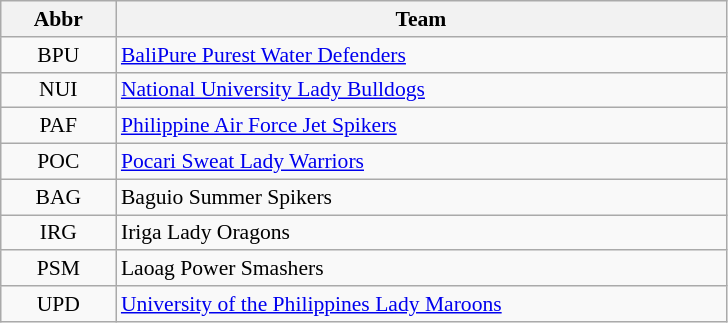<table class="wikitable" style="text-align: center; font-size:90%;">
<tr>
<th width=70>Abbr</th>
<th width=400>Team</th>
</tr>
<tr>
<td>BPU</td>
<td align=left><a href='#'>BaliPure Purest Water Defenders</a></td>
</tr>
<tr>
<td>NUI</td>
<td align=left> <a href='#'>National University Lady Bulldogs</a></td>
</tr>
<tr>
<td>PAF</td>
<td align=left><a href='#'>Philippine Air Force Jet Spikers</a></td>
</tr>
<tr>
<td>POC</td>
<td align=left><a href='#'>Pocari Sweat Lady Warriors</a></td>
</tr>
<tr>
<td>BAG</td>
<td align=left>Baguio Summer Spikers</td>
</tr>
<tr>
<td>IRG</td>
<td align=left>Iriga Lady Oragons</td>
</tr>
<tr>
<td>PSM</td>
<td align=left>Laoag Power Smashers</td>
</tr>
<tr>
<td>UPD</td>
<td align=left> <a href='#'>University of the Philippines Lady Maroons</a></td>
</tr>
</table>
